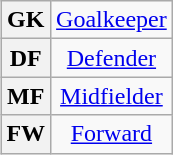<table class="wikitable plainrowheaders" style="text-align:center;margin-left:1em;float:right">
<tr>
<th>GK</th>
<td><a href='#'>Goalkeeper</a></td>
</tr>
<tr>
<th>DF</th>
<td><a href='#'>Defender</a></td>
</tr>
<tr>
<th>MF</th>
<td><a href='#'>Midfielder</a></td>
</tr>
<tr>
<th>FW</th>
<td><a href='#'>Forward</a></td>
</tr>
</table>
